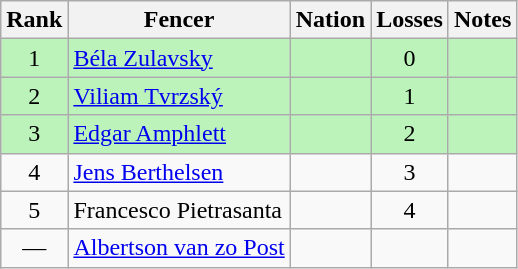<table class="wikitable sortable" style="text-align:center">
<tr>
<th>Rank</th>
<th>Fencer</th>
<th>Nation</th>
<th>Losses</th>
<th>Notes</th>
</tr>
<tr bgcolor=bbf3bb>
<td>1</td>
<td align=left><a href='#'>Béla Zulavsky</a></td>
<td align=left></td>
<td>0</td>
<td></td>
</tr>
<tr bgcolor=bbf3bb>
<td>2</td>
<td align=left><a href='#'>Viliam Tvrzský</a></td>
<td align=left></td>
<td>1</td>
<td></td>
</tr>
<tr bgcolor=bbf3bb>
<td>3</td>
<td align=left><a href='#'>Edgar Amphlett</a></td>
<td align=left></td>
<td>2</td>
<td></td>
</tr>
<tr>
<td>4</td>
<td align=left><a href='#'>Jens Berthelsen</a></td>
<td align=left></td>
<td>3</td>
<td></td>
</tr>
<tr>
<td>5</td>
<td align=left>Francesco Pietrasanta</td>
<td align=left></td>
<td>4</td>
<td></td>
</tr>
<tr>
<td data-sort-value=6>—</td>
<td align=left><a href='#'>Albertson van zo Post</a></td>
<td align=left></td>
<td data-sort-value=9></td>
<td></td>
</tr>
</table>
